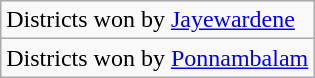<table class="wikitable">
<tr>
<td>Districts won by <a href='#'>Jayewardene</a></td>
</tr>
<tr>
<td>Districts won by <a href='#'>Ponnambalam</a></td>
</tr>
</table>
